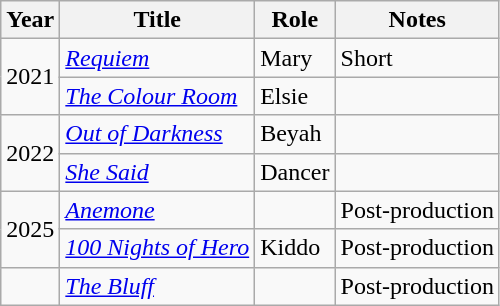<table class="wikitable sortable">
<tr>
<th>Year</th>
<th>Title</th>
<th>Role</th>
<th class="unsortable">Notes</th>
</tr>
<tr>
<td rowspan="2">2021</td>
<td><em><a href='#'>Requiem</a></em></td>
<td>Mary</td>
<td>Short</td>
</tr>
<tr>
<td><em><a href='#'>The Colour Room</a></em></td>
<td>Elsie</td>
<td></td>
</tr>
<tr>
<td rowspan="2">2022</td>
<td><em><a href='#'>Out of Darkness</a></em></td>
<td>Beyah</td>
<td></td>
</tr>
<tr>
<td><em><a href='#'>She Said</a></em></td>
<td>Dancer</td>
<td></td>
</tr>
<tr>
<td rowspan="2">2025</td>
<td><em><a href='#'>Anemone</a></em></td>
<td></td>
<td>Post-production</td>
</tr>
<tr>
<td><em><a href='#'>100 Nights of Hero</a></em></td>
<td>Kiddo</td>
<td>Post-production</td>
</tr>
<tr>
<td></td>
<td><em><a href='#'>The Bluff</a></em></td>
<td></td>
<td>Post-production</td>
</tr>
</table>
